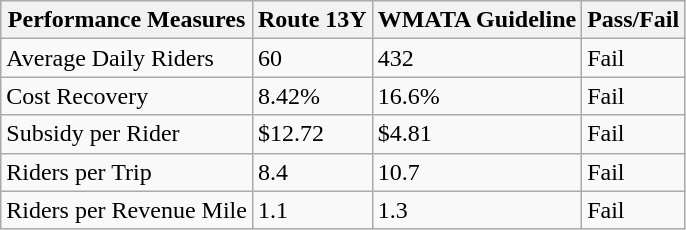<table class="wikitable">
<tr>
<th>Performance Measures</th>
<th>Route 13Y</th>
<th>WMATA Guideline</th>
<th>Pass/Fail</th>
</tr>
<tr>
<td>Average Daily Riders</td>
<td>60</td>
<td>432</td>
<td>Fail</td>
</tr>
<tr>
<td>Cost Recovery</td>
<td>8.42%</td>
<td>16.6%</td>
<td>Fail</td>
</tr>
<tr>
<td>Subsidy per Rider</td>
<td>$12.72</td>
<td>$4.81</td>
<td>Fail</td>
</tr>
<tr>
<td>Riders per Trip</td>
<td>8.4</td>
<td>10.7</td>
<td>Fail</td>
</tr>
<tr>
<td>Riders per Revenue Mile</td>
<td>1.1</td>
<td>1.3</td>
<td>Fail</td>
</tr>
</table>
